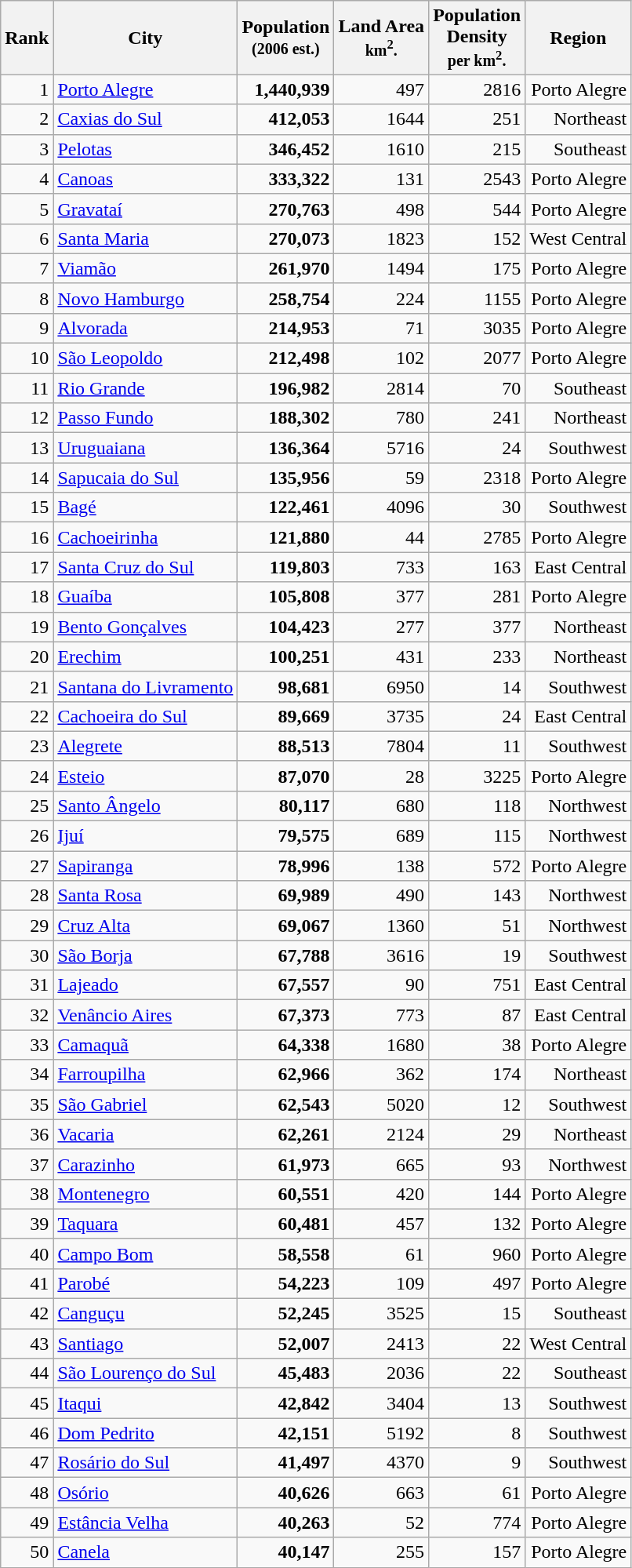<table class="wikitable" style="text-align:right; margin-left:0px">
<tr>
<th>Rank</th>
<th align=center>City</th>
<th>Population<br><small> (2006 est.)</small></th>
<th>Land Area<br><small> km<sup>2</sup>.</small></th>
<th>Population<br>Density<br><small> per km<sup>2</sup>.</small></th>
<th>Region</th>
</tr>
<tr>
<td>1</td>
<td align=left><a href='#'>Porto Alegre</a></td>
<td><strong>1,440,939</strong></td>
<td>497</td>
<td>2816</td>
<td>Porto Alegre</td>
</tr>
<tr>
<td>2</td>
<td align=left><a href='#'>Caxias do Sul</a></td>
<td><strong>412,053</strong></td>
<td>1644</td>
<td>251</td>
<td>Northeast</td>
</tr>
<tr>
<td>3</td>
<td align=left><a href='#'>Pelotas</a></td>
<td><strong>346,452</strong></td>
<td>1610</td>
<td>215</td>
<td>Southeast</td>
</tr>
<tr>
<td>4</td>
<td align=left><a href='#'>Canoas</a></td>
<td><strong>333,322</strong></td>
<td>131</td>
<td>2543</td>
<td>Porto Alegre</td>
</tr>
<tr>
<td>5</td>
<td align=left><a href='#'>Gravataí</a></td>
<td><strong>270,763</strong></td>
<td>498</td>
<td>544</td>
<td>Porto Alegre</td>
</tr>
<tr>
<td>6</td>
<td align=left><a href='#'>Santa Maria</a></td>
<td><strong>270,073</strong></td>
<td>1823</td>
<td>152</td>
<td>West Central</td>
</tr>
<tr>
<td>7</td>
<td align=left><a href='#'>Viamão</a></td>
<td><strong>261,970</strong></td>
<td>1494</td>
<td>175</td>
<td>Porto Alegre</td>
</tr>
<tr>
<td>8</td>
<td align=left><a href='#'>Novo Hamburgo</a></td>
<td><strong>258,754</strong></td>
<td>224</td>
<td>1155</td>
<td>Porto Alegre</td>
</tr>
<tr>
<td>9</td>
<td align=left><a href='#'>Alvorada</a></td>
<td><strong>214,953</strong></td>
<td>71</td>
<td>3035</td>
<td>Porto Alegre</td>
</tr>
<tr>
<td>10</td>
<td align=left><a href='#'>São Leopoldo</a></td>
<td><strong>212,498</strong></td>
<td>102</td>
<td>2077</td>
<td>Porto Alegre</td>
</tr>
<tr>
<td>11</td>
<td align=left><a href='#'>Rio Grande</a></td>
<td><strong>196,982</strong></td>
<td>2814</td>
<td>70</td>
<td>Southeast</td>
</tr>
<tr>
<td>12</td>
<td align=left><a href='#'>Passo Fundo</a></td>
<td><strong>188,302</strong></td>
<td>780</td>
<td>241</td>
<td>Northeast</td>
</tr>
<tr>
<td>13</td>
<td align=left><a href='#'>Uruguaiana</a></td>
<td><strong>136,364</strong></td>
<td>5716</td>
<td>24</td>
<td>Southwest</td>
</tr>
<tr>
<td>14</td>
<td align=left><a href='#'>Sapucaia do Sul</a></td>
<td><strong>135,956</strong></td>
<td>59</td>
<td>2318</td>
<td>Porto Alegre</td>
</tr>
<tr>
<td>15</td>
<td align=left><a href='#'>Bagé</a></td>
<td><strong>122,461</strong></td>
<td>4096</td>
<td>30</td>
<td>Southwest</td>
</tr>
<tr>
<td>16</td>
<td align=left><a href='#'>Cachoeirinha</a></td>
<td><strong>121,880</strong></td>
<td>44</td>
<td>2785</td>
<td>Porto Alegre</td>
</tr>
<tr>
<td>17</td>
<td align=left><a href='#'>Santa Cruz do Sul</a></td>
<td><strong>119,803</strong></td>
<td>733</td>
<td>163</td>
<td>East Central</td>
</tr>
<tr>
<td>18</td>
<td align=left><a href='#'>Guaíba</a></td>
<td><strong>105,808</strong></td>
<td>377</td>
<td>281</td>
<td>Porto Alegre</td>
</tr>
<tr>
<td>19</td>
<td align=left><a href='#'>Bento Gonçalves</a></td>
<td><strong>104,423</strong></td>
<td>277</td>
<td>377</td>
<td>Northeast</td>
</tr>
<tr>
<td>20</td>
<td align=left><a href='#'>Erechim</a></td>
<td><strong>100,251</strong></td>
<td>431</td>
<td>233</td>
<td>Northeast</td>
</tr>
<tr>
<td>21</td>
<td align=left><a href='#'>Santana do Livramento</a></td>
<td><strong>98,681</strong></td>
<td>6950</td>
<td>14</td>
<td>Southwest</td>
</tr>
<tr>
<td>22</td>
<td align=left><a href='#'>Cachoeira do Sul</a></td>
<td><strong>89,669</strong></td>
<td>3735</td>
<td>24</td>
<td>East Central</td>
</tr>
<tr>
<td>23</td>
<td align=left><a href='#'>Alegrete</a></td>
<td><strong>88,513</strong></td>
<td>7804</td>
<td>11</td>
<td>Southwest</td>
</tr>
<tr>
<td>24</td>
<td align=left><a href='#'>Esteio</a></td>
<td><strong>87,070</strong></td>
<td>28</td>
<td>3225</td>
<td>Porto Alegre</td>
</tr>
<tr>
<td>25</td>
<td align=left><a href='#'>Santo Ângelo</a></td>
<td><strong>80,117</strong></td>
<td>680</td>
<td>118</td>
<td>Northwest</td>
</tr>
<tr>
<td>26</td>
<td align=left><a href='#'>Ijuí</a></td>
<td><strong>79,575</strong></td>
<td>689</td>
<td>115</td>
<td>Northwest</td>
</tr>
<tr>
<td>27</td>
<td align=left><a href='#'>Sapiranga</a></td>
<td><strong>78,996</strong></td>
<td>138</td>
<td>572</td>
<td>Porto Alegre</td>
</tr>
<tr>
<td>28</td>
<td align=left><a href='#'>Santa Rosa</a></td>
<td><strong>69,989</strong></td>
<td>490</td>
<td>143</td>
<td>Northwest</td>
</tr>
<tr>
<td>29</td>
<td align=left><a href='#'>Cruz Alta</a></td>
<td><strong>69,067</strong></td>
<td>1360</td>
<td>51</td>
<td>Northwest</td>
</tr>
<tr>
<td>30</td>
<td align=left><a href='#'>São Borja</a></td>
<td><strong>67,788</strong></td>
<td>3616</td>
<td>19</td>
<td>Southwest</td>
</tr>
<tr>
<td>31</td>
<td align=left><a href='#'>Lajeado</a></td>
<td><strong>67,557</strong></td>
<td>90</td>
<td>751</td>
<td>East Central</td>
</tr>
<tr>
<td>32</td>
<td align=left><a href='#'>Venâncio Aires</a></td>
<td><strong>67,373</strong></td>
<td>773</td>
<td>87</td>
<td>East Central</td>
</tr>
<tr>
<td>33</td>
<td align=left><a href='#'>Camaquã</a></td>
<td><strong>64,338</strong></td>
<td>1680</td>
<td>38</td>
<td>Porto Alegre</td>
</tr>
<tr>
<td>34</td>
<td align=left><a href='#'>Farroupilha</a></td>
<td><strong>62,966</strong></td>
<td>362</td>
<td>174</td>
<td>Northeast</td>
</tr>
<tr>
<td>35</td>
<td align=left><a href='#'>São Gabriel</a></td>
<td><strong>62,543</strong></td>
<td>5020</td>
<td>12</td>
<td>Southwest</td>
</tr>
<tr>
<td>36</td>
<td align=left><a href='#'>Vacaria</a></td>
<td><strong>62,261</strong></td>
<td>2124</td>
<td>29</td>
<td>Northeast</td>
</tr>
<tr>
<td>37</td>
<td align=left><a href='#'>Carazinho</a></td>
<td><strong>61,973</strong></td>
<td>665</td>
<td>93</td>
<td>Northwest</td>
</tr>
<tr>
<td>38</td>
<td align=left><a href='#'>Montenegro</a></td>
<td><strong>60,551</strong></td>
<td>420</td>
<td>144</td>
<td>Porto Alegre</td>
</tr>
<tr>
<td>39</td>
<td align=left><a href='#'>Taquara</a></td>
<td><strong>60,481</strong></td>
<td>457</td>
<td>132</td>
<td>Porto Alegre</td>
</tr>
<tr>
<td>40</td>
<td align=left><a href='#'>Campo Bom</a></td>
<td><strong>58,558</strong></td>
<td>61</td>
<td>960</td>
<td>Porto Alegre</td>
</tr>
<tr>
<td>41</td>
<td align=left><a href='#'>Parobé</a></td>
<td><strong>54,223</strong></td>
<td>109</td>
<td>497</td>
<td>Porto Alegre</td>
</tr>
<tr>
<td>42</td>
<td align=left><a href='#'>Canguçu</a></td>
<td><strong>52,245</strong></td>
<td>3525</td>
<td>15</td>
<td>Southeast</td>
</tr>
<tr>
<td>43</td>
<td align=left><a href='#'>Santiago</a></td>
<td><strong>52,007</strong></td>
<td>2413</td>
<td>22</td>
<td>West Central</td>
</tr>
<tr>
<td>44</td>
<td align=left><a href='#'>São Lourenço do Sul</a></td>
<td><strong>45,483</strong></td>
<td>2036</td>
<td>22</td>
<td>Southeast</td>
</tr>
<tr>
<td>45</td>
<td align=left><a href='#'>Itaqui</a></td>
<td><strong>42,842</strong></td>
<td>3404</td>
<td>13</td>
<td>Southwest</td>
</tr>
<tr>
<td>46</td>
<td align=left><a href='#'>Dom Pedrito</a></td>
<td><strong>42,151</strong></td>
<td>5192</td>
<td>8</td>
<td>Southwest</td>
</tr>
<tr>
<td>47</td>
<td align=left><a href='#'>Rosário do Sul</a></td>
<td><strong>41,497</strong></td>
<td>4370</td>
<td>9</td>
<td>Southwest</td>
</tr>
<tr>
<td>48</td>
<td align=left><a href='#'>Osório</a></td>
<td><strong>40,626</strong></td>
<td>663</td>
<td>61</td>
<td>Porto Alegre</td>
</tr>
<tr>
<td>49</td>
<td align=left><a href='#'>Estância Velha</a></td>
<td><strong>40,263</strong></td>
<td>52</td>
<td>774</td>
<td>Porto Alegre</td>
</tr>
<tr>
<td>50</td>
<td align=left><a href='#'>Canela</a></td>
<td><strong>40,147</strong></td>
<td>255</td>
<td>157</td>
<td>Porto Alegre</td>
</tr>
</table>
